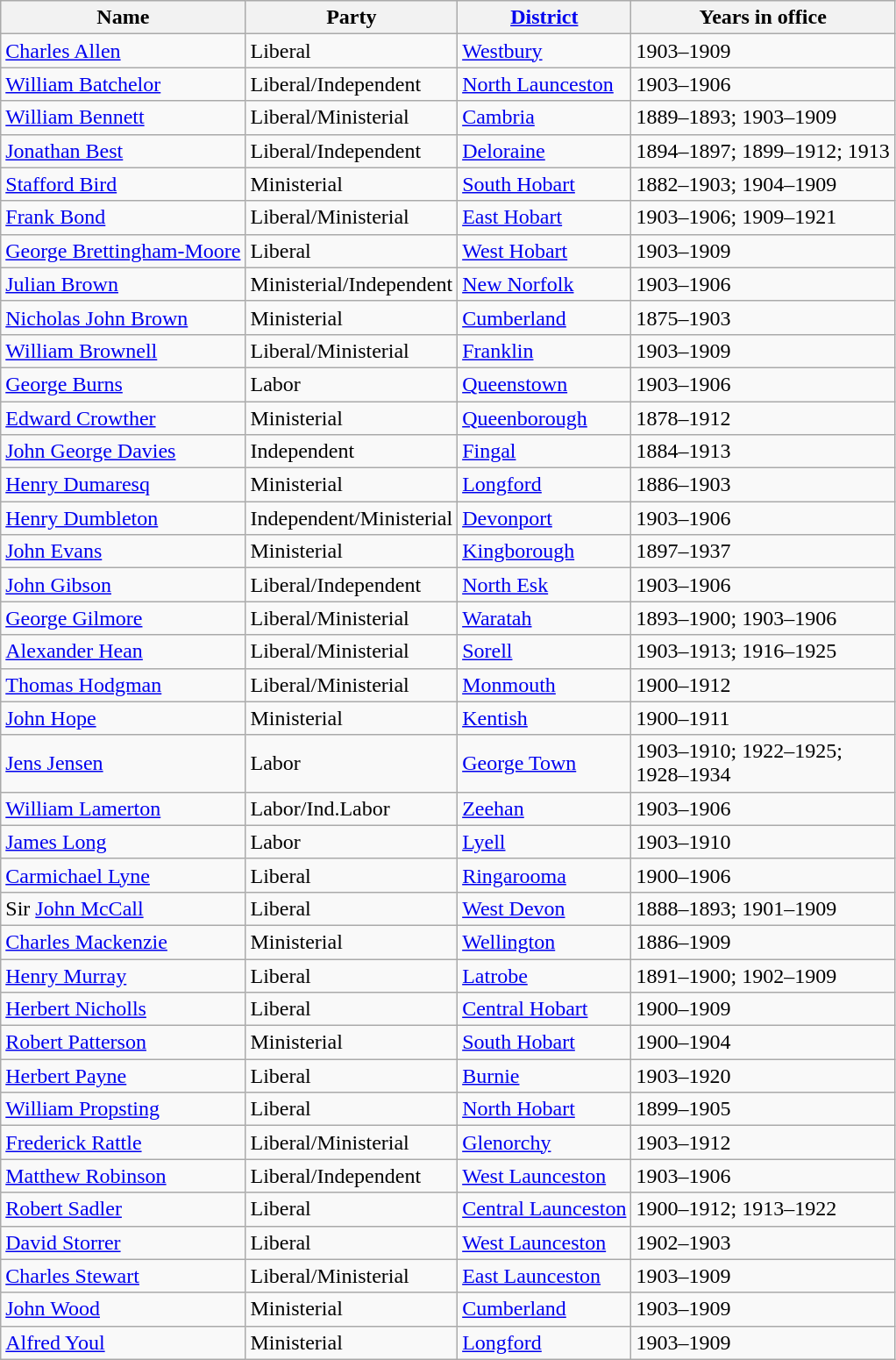<table class="wikitable sortable">
<tr>
<th><strong>Name</strong></th>
<th><strong>Party</strong></th>
<th><strong><a href='#'>District</a></strong></th>
<th><strong>Years in office</strong></th>
</tr>
<tr>
<td><a href='#'>Charles Allen</a></td>
<td>Liberal</td>
<td><a href='#'>Westbury</a></td>
<td>1903–1909</td>
</tr>
<tr>
<td><a href='#'>William Batchelor</a></td>
<td>Liberal/Independent</td>
<td><a href='#'>North Launceston</a></td>
<td>1903–1906</td>
</tr>
<tr>
<td><a href='#'>William Bennett</a></td>
<td>Liberal/Ministerial</td>
<td><a href='#'>Cambria</a></td>
<td>1889–1893; 1903–1909</td>
</tr>
<tr>
<td><a href='#'>Jonathan Best</a></td>
<td>Liberal/Independent</td>
<td><a href='#'>Deloraine</a></td>
<td>1894–1897; 1899–1912; 1913</td>
</tr>
<tr>
<td><a href='#'>Stafford Bird</a></td>
<td>Ministerial</td>
<td><a href='#'>South Hobart</a></td>
<td>1882–1903; 1904–1909</td>
</tr>
<tr>
<td><a href='#'>Frank Bond</a></td>
<td>Liberal/Ministerial</td>
<td><a href='#'>East Hobart</a></td>
<td>1903–1906; 1909–1921</td>
</tr>
<tr>
<td><a href='#'>George Brettingham-Moore</a></td>
<td>Liberal</td>
<td><a href='#'>West Hobart</a></td>
<td>1903–1909</td>
</tr>
<tr>
<td><a href='#'>Julian Brown</a></td>
<td>Ministerial/Independent</td>
<td><a href='#'>New Norfolk</a></td>
<td>1903–1906</td>
</tr>
<tr>
<td><a href='#'>Nicholas John Brown</a></td>
<td>Ministerial</td>
<td><a href='#'>Cumberland</a></td>
<td>1875–1903</td>
</tr>
<tr>
<td><a href='#'>William Brownell</a></td>
<td>Liberal/Ministerial</td>
<td><a href='#'>Franklin</a></td>
<td>1903–1909</td>
</tr>
<tr>
<td><a href='#'>George Burns</a></td>
<td>Labor</td>
<td><a href='#'>Queenstown</a></td>
<td>1903–1906</td>
</tr>
<tr>
<td><a href='#'>Edward Crowther</a></td>
<td>Ministerial</td>
<td><a href='#'>Queenborough</a></td>
<td>1878–1912</td>
</tr>
<tr>
<td><a href='#'>John George Davies</a></td>
<td>Independent</td>
<td><a href='#'>Fingal</a></td>
<td>1884–1913</td>
</tr>
<tr>
<td><a href='#'>Henry Dumaresq</a></td>
<td>Ministerial</td>
<td><a href='#'>Longford</a></td>
<td>1886–1903</td>
</tr>
<tr>
<td><a href='#'>Henry Dumbleton</a></td>
<td>Independent/Ministerial</td>
<td><a href='#'>Devonport</a></td>
<td>1903–1906</td>
</tr>
<tr>
<td><a href='#'>John Evans</a></td>
<td>Ministerial</td>
<td><a href='#'>Kingborough</a></td>
<td>1897–1937</td>
</tr>
<tr>
<td><a href='#'>John Gibson</a></td>
<td>Liberal/Independent</td>
<td><a href='#'>North Esk</a></td>
<td>1903–1906</td>
</tr>
<tr>
<td><a href='#'>George Gilmore</a></td>
<td>Liberal/Ministerial</td>
<td><a href='#'>Waratah</a></td>
<td>1893–1900; 1903–1906</td>
</tr>
<tr>
<td><a href='#'>Alexander Hean</a></td>
<td>Liberal/Ministerial</td>
<td><a href='#'>Sorell</a></td>
<td>1903–1913; 1916–1925</td>
</tr>
<tr>
<td><a href='#'>Thomas Hodgman</a></td>
<td>Liberal/Ministerial</td>
<td><a href='#'>Monmouth</a></td>
<td>1900–1912</td>
</tr>
<tr>
<td><a href='#'>John Hope</a></td>
<td>Ministerial</td>
<td><a href='#'>Kentish</a></td>
<td>1900–1911</td>
</tr>
<tr>
<td><a href='#'>Jens Jensen</a></td>
<td>Labor</td>
<td><a href='#'>George Town</a></td>
<td>1903–1910; 1922–1925;<br>1928–1934</td>
</tr>
<tr>
<td><a href='#'>William Lamerton</a></td>
<td>Labor/Ind.Labor</td>
<td><a href='#'>Zeehan</a></td>
<td>1903–1906</td>
</tr>
<tr>
<td><a href='#'>James Long</a></td>
<td>Labor</td>
<td><a href='#'>Lyell</a></td>
<td>1903–1910</td>
</tr>
<tr>
<td><a href='#'>Carmichael Lyne</a></td>
<td>Liberal</td>
<td><a href='#'>Ringarooma</a></td>
<td>1900–1906</td>
</tr>
<tr>
<td>Sir <a href='#'>John McCall</a></td>
<td>Liberal</td>
<td><a href='#'>West Devon</a></td>
<td>1888–1893; 1901–1909</td>
</tr>
<tr>
<td><a href='#'>Charles Mackenzie</a></td>
<td>Ministerial</td>
<td><a href='#'>Wellington</a></td>
<td>1886–1909</td>
</tr>
<tr>
<td><a href='#'>Henry Murray</a></td>
<td>Liberal</td>
<td><a href='#'>Latrobe</a></td>
<td>1891–1900; 1902–1909</td>
</tr>
<tr>
<td><a href='#'>Herbert Nicholls</a></td>
<td>Liberal</td>
<td><a href='#'>Central Hobart</a></td>
<td>1900–1909</td>
</tr>
<tr>
<td><a href='#'>Robert Patterson</a></td>
<td>Ministerial</td>
<td><a href='#'>South Hobart</a></td>
<td>1900–1904</td>
</tr>
<tr>
<td><a href='#'>Herbert Payne</a></td>
<td>Liberal</td>
<td><a href='#'>Burnie</a></td>
<td>1903–1920</td>
</tr>
<tr>
<td><a href='#'>William Propsting</a></td>
<td>Liberal</td>
<td><a href='#'>North Hobart</a></td>
<td>1899–1905</td>
</tr>
<tr>
<td><a href='#'>Frederick Rattle</a></td>
<td>Liberal/Ministerial</td>
<td><a href='#'>Glenorchy</a></td>
<td>1903–1912</td>
</tr>
<tr>
<td><a href='#'>Matthew Robinson</a></td>
<td>Liberal/Independent</td>
<td><a href='#'>West Launceston</a></td>
<td>1903–1906</td>
</tr>
<tr>
<td><a href='#'>Robert Sadler</a></td>
<td>Liberal</td>
<td><a href='#'>Central Launceston</a></td>
<td>1900–1912; 1913–1922</td>
</tr>
<tr>
<td><a href='#'>David Storrer</a></td>
<td>Liberal</td>
<td><a href='#'>West Launceston</a></td>
<td>1902–1903</td>
</tr>
<tr>
<td><a href='#'>Charles Stewart</a></td>
<td>Liberal/Ministerial</td>
<td><a href='#'>East Launceston</a></td>
<td>1903–1909</td>
</tr>
<tr>
<td><a href='#'>John Wood</a></td>
<td>Ministerial</td>
<td><a href='#'>Cumberland</a></td>
<td>1903–1909</td>
</tr>
<tr>
<td><a href='#'>Alfred Youl</a></td>
<td>Ministerial</td>
<td><a href='#'>Longford</a></td>
<td>1903–1909</td>
</tr>
</table>
